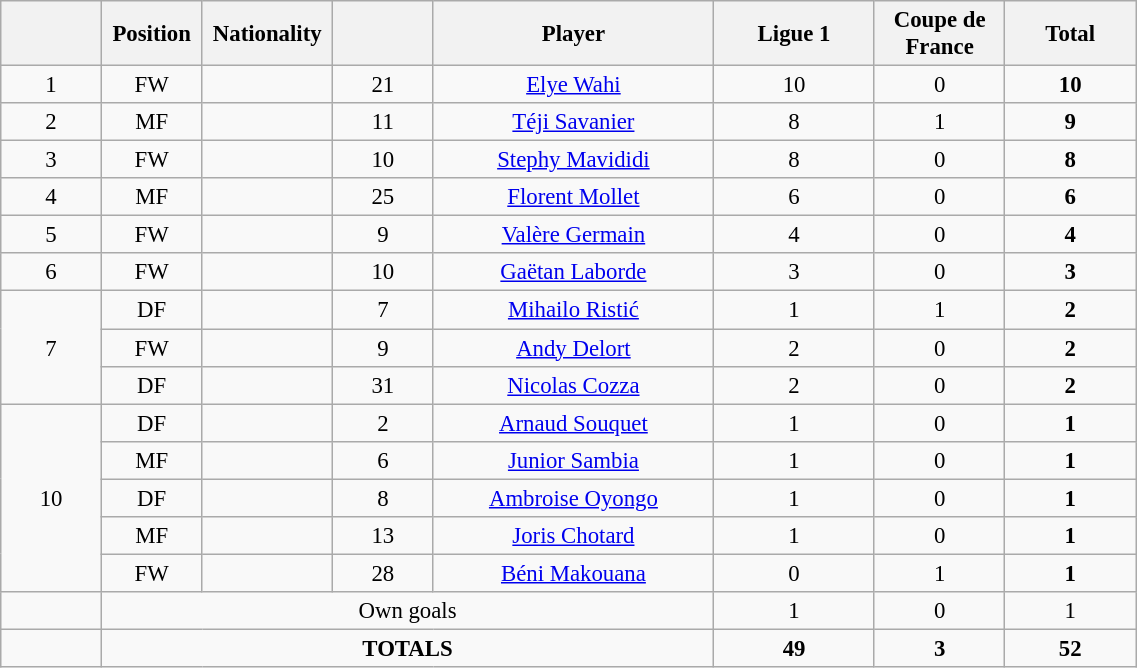<table class="wikitable" style="font-size: 95%; text-align: center;">
<tr>
<th width=60></th>
<th width=60>Position</th>
<th width=80>Nationality</th>
<th width=60></th>
<th width=180>Player</th>
<th width=100>Ligue 1</th>
<th width=80>Coupe de France</th>
<th width=80>Total</th>
</tr>
<tr>
<td rowspan=1>1</td>
<td>FW</td>
<td></td>
<td>21</td>
<td><a href='#'>Elye Wahi</a></td>
<td>10</td>
<td>0</td>
<td><strong>10</strong></td>
</tr>
<tr>
<td rowspan=1>2</td>
<td>MF</td>
<td></td>
<td>11</td>
<td><a href='#'>Téji Savanier</a></td>
<td>8</td>
<td>1</td>
<td><strong>9</strong></td>
</tr>
<tr>
<td rowspan=1>3</td>
<td>FW</td>
<td></td>
<td>10</td>
<td><a href='#'>Stephy Mavididi</a></td>
<td>8</td>
<td>0</td>
<td><strong>8</strong></td>
</tr>
<tr>
<td rowspan=1>4</td>
<td>MF</td>
<td></td>
<td>25</td>
<td><a href='#'>Florent Mollet</a></td>
<td>6</td>
<td>0</td>
<td><strong>6</strong></td>
</tr>
<tr>
<td rowspan=1>5</td>
<td>FW</td>
<td></td>
<td>9</td>
<td><a href='#'>Valère Germain</a></td>
<td>4</td>
<td>0</td>
<td><strong>4</strong></td>
</tr>
<tr>
<td rowspan=1>6</td>
<td>FW</td>
<td></td>
<td>10</td>
<td><a href='#'>Gaëtan Laborde</a></td>
<td>3</td>
<td>0</td>
<td><strong>3</strong></td>
</tr>
<tr>
<td rowspan=3>7</td>
<td>DF</td>
<td></td>
<td>7</td>
<td><a href='#'>Mihailo Ristić</a></td>
<td>1</td>
<td>1</td>
<td><strong>2</strong></td>
</tr>
<tr>
<td>FW</td>
<td></td>
<td>9</td>
<td><a href='#'>Andy Delort</a></td>
<td>2</td>
<td>0</td>
<td><strong>2</strong></td>
</tr>
<tr>
<td>DF</td>
<td></td>
<td>31</td>
<td><a href='#'>Nicolas Cozza</a></td>
<td>2</td>
<td>0</td>
<td><strong>2</strong></td>
</tr>
<tr>
<td rowspan=5>10</td>
<td>DF</td>
<td></td>
<td>2</td>
<td><a href='#'>Arnaud Souquet</a></td>
<td>1</td>
<td>0</td>
<td><strong>1</strong></td>
</tr>
<tr>
<td>MF</td>
<td></td>
<td>6</td>
<td><a href='#'>Junior Sambia</a></td>
<td>1</td>
<td>0</td>
<td><strong>1</strong></td>
</tr>
<tr>
<td>DF</td>
<td></td>
<td>8</td>
<td><a href='#'>Ambroise Oyongo</a></td>
<td>1</td>
<td>0</td>
<td><strong>1</strong></td>
</tr>
<tr>
<td>MF</td>
<td></td>
<td>13</td>
<td><a href='#'>Joris Chotard</a></td>
<td>1</td>
<td>0</td>
<td><strong>1</strong></td>
</tr>
<tr>
<td>FW</td>
<td></td>
<td>28</td>
<td><a href='#'>Béni Makouana</a></td>
<td>0</td>
<td>1</td>
<td><strong>1</strong></td>
</tr>
<tr>
<td rowspan="1"></td>
<td colspan=4>Own goals</td>
<td>1</td>
<td>0</td>
<td>1</td>
</tr>
<tr>
<td rowspan="1"></td>
<td colspan=4><strong>TOTALS</strong></td>
<td><strong>49</strong></td>
<td><strong>3</strong></td>
<td><strong>52</strong></td>
</tr>
</table>
